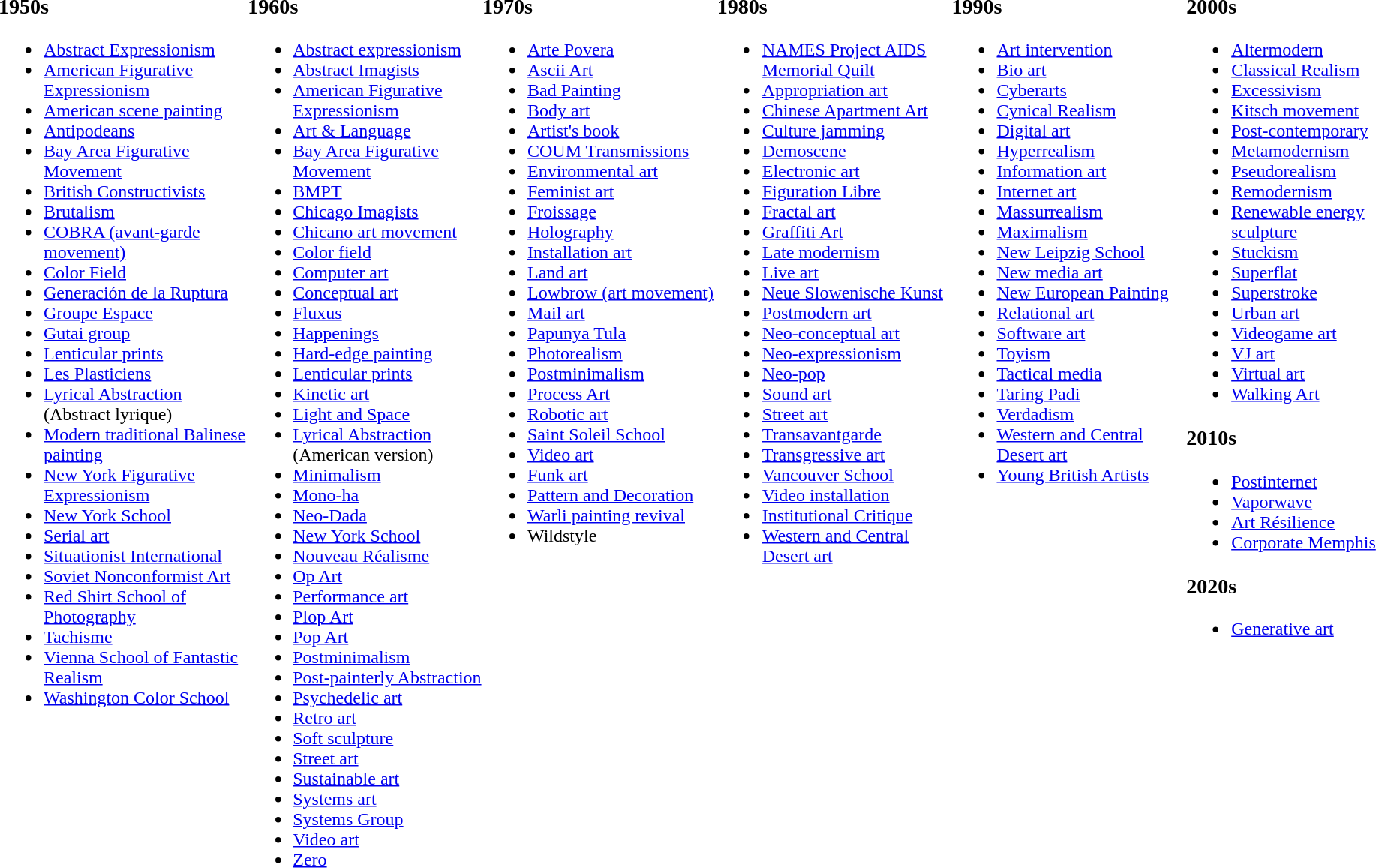<table border="0" cellpadding="0" cellspacing="0" style="margin:auto; width:100%; border:0 solid #e5ffec; background:#=#e5ffec;">
<tr>
<td style="vertical-align:top; width:17%;"><br><h3>1950s</h3><ul><li><a href='#'>Abstract Expressionism</a></li><li><a href='#'>American Figurative Expressionism</a></li><li><a href='#'>American scene painting</a></li><li><a href='#'>Antipodeans</a></li><li><a href='#'>Bay Area Figurative Movement</a></li><li><a href='#'>British Constructivists</a></li><li><a href='#'>Brutalism</a></li><li><a href='#'>COBRA (avant-garde movement)</a></li><li><a href='#'>Color Field</a></li><li><a href='#'>Generación de la Ruptura</a></li><li><a href='#'>Groupe Espace</a></li><li><a href='#'>Gutai group</a></li><li><a href='#'>Lenticular prints</a></li><li><a href='#'>Les Plasticiens</a></li><li><a href='#'>Lyrical Abstraction</a> (Abstract lyrique)</li><li><a href='#'>Modern traditional Balinese painting</a></li><li><a href='#'>New York Figurative Expressionism</a></li><li><a href='#'>New York School</a></li><li><a href='#'>Serial art</a></li><li><a href='#'>Situationist International</a></li><li><a href='#'>Soviet Nonconformist Art</a></li><li><a href='#'>Red Shirt School of Photography</a></li><li><a href='#'>Tachisme</a></li><li><a href='#'>Vienna School of Fantastic Realism</a></li><li><a href='#'>Washington Color School</a></li></ul></td>
<td style="vertical-align:top; width:16%;"><br><h3>1960s</h3><ul><li><a href='#'>Abstract expressionism</a></li><li><a href='#'>Abstract Imagists</a></li><li><a href='#'>American Figurative Expressionism</a></li><li><a href='#'>Art & Language</a></li><li><a href='#'>Bay Area Figurative Movement</a></li><li><a href='#'>BMPT</a></li><li><a href='#'>Chicago Imagists</a></li><li><a href='#'>Chicano art movement</a></li><li><a href='#'>Color field</a></li><li><a href='#'>Computer art</a></li><li><a href='#'>Conceptual art</a></li><li><a href='#'>Fluxus</a></li><li><a href='#'>Happenings</a></li><li><a href='#'>Hard-edge painting</a></li><li><a href='#'>Lenticular prints</a></li><li><a href='#'>Kinetic art</a></li><li><a href='#'>Light and Space</a></li><li><a href='#'>Lyrical Abstraction</a> (American version)</li><li><a href='#'>Minimalism</a></li><li><a href='#'>Mono-ha</a></li><li><a href='#'>Neo-Dada</a></li><li><a href='#'>New York School</a></li><li><a href='#'>Nouveau Réalisme</a></li><li><a href='#'>Op Art</a></li><li><a href='#'>Performance art</a></li><li><a href='#'>Plop Art</a></li><li><a href='#'>Pop Art</a></li><li><a href='#'>Postminimalism</a></li><li><a href='#'>Post-painterly Abstraction</a></li><li><a href='#'>Psychedelic art</a></li><li><a href='#'>Retro art</a></li><li><a href='#'>Soft sculpture</a></li><li><a href='#'>Street art</a></li><li><a href='#'>Sustainable art</a></li><li><a href='#'>Systems art</a></li><li><a href='#'>Systems Group</a></li><li><a href='#'>Video art</a></li><li><a href='#'>Zero</a></li></ul></td>
<td style="vertical-align:top; width:16%;"><br><h3>1970s</h3><ul><li><a href='#'>Arte Povera</a></li><li><a href='#'>Ascii Art</a></li><li><a href='#'>Bad Painting</a></li><li><a href='#'>Body art</a></li><li><a href='#'>Artist's book</a></li><li><a href='#'>COUM Transmissions</a></li><li><a href='#'>Environmental art</a></li><li><a href='#'>Feminist art</a></li><li><a href='#'>Froissage</a></li><li><a href='#'>Holography</a></li><li><a href='#'>Installation art</a></li><li><a href='#'>Land art</a></li><li><a href='#'>Lowbrow (art movement)</a></li><li><a href='#'>Mail art</a></li><li><a href='#'>Papunya Tula</a></li><li><a href='#'>Photorealism</a></li><li><a href='#'>Postminimalism</a></li><li><a href='#'>Process Art</a></li><li><a href='#'>Robotic art</a></li><li><a href='#'>Saint Soleil School</a></li><li><a href='#'>Video art</a></li><li><a href='#'>Funk art</a></li><li><a href='#'>Pattern and Decoration</a></li><li><a href='#'>Warli painting revival</a></li><li>Wildstyle</li></ul></td>
<td style="vertical-align:top; width:16%;"><br><h3>1980s</h3><ul><li><a href='#'>NAMES Project AIDS Memorial Quilt</a></li><li><a href='#'>Appropriation art</a></li><li><a href='#'>Chinese Apartment Art</a></li><li><a href='#'>Culture jamming</a></li><li><a href='#'>Demoscene</a></li><li><a href='#'>Electronic art</a></li><li><a href='#'>Figuration Libre</a></li><li><a href='#'>Fractal art</a></li><li><a href='#'>Graffiti Art</a></li><li><a href='#'>Late modernism</a></li><li><a href='#'>Live art</a></li><li><a href='#'>Neue Slowenische Kunst</a></li><li><a href='#'>Postmodern art</a></li><li><a href='#'>Neo-conceptual art</a></li><li><a href='#'>Neo-expressionism</a></li><li><a href='#'>Neo-pop</a></li><li><a href='#'>Sound art</a></li><li><a href='#'>Street art</a></li><li><a href='#'>Transavantgarde</a></li><li><a href='#'>Transgressive art</a></li><li><a href='#'>Vancouver School</a></li><li><a href='#'>Video installation</a></li><li><a href='#'>Institutional Critique</a></li><li><a href='#'>Western and Central Desert art</a></li></ul></td>
<td style="vertical-align:top; width:16%;"><br><h3>1990s</h3><ul><li><a href='#'>Art intervention</a></li><li><a href='#'>Bio art</a></li><li><a href='#'>Cyberarts</a></li><li><a href='#'>Cynical Realism</a></li><li><a href='#'>Digital art</a></li><li><a href='#'>Hyperrealism</a></li><li><a href='#'>Information art</a></li><li><a href='#'>Internet art</a></li><li><a href='#'>Massurrealism</a></li><li><a href='#'>Maximalism</a></li><li><a href='#'>New Leipzig School</a></li><li><a href='#'>New media art</a></li><li><a href='#'>New European Painting</a></li><li><a href='#'>Relational art</a></li><li><a href='#'>Software art</a></li><li><a href='#'>Toyism</a></li><li><a href='#'>Tactical media</a></li><li><a href='#'>Taring Padi</a></li><li><a href='#'>Verdadism</a></li><li><a href='#'>Western and Central Desert art</a></li><li><a href='#'>Young British Artists</a></li></ul></td>
<td style="vertical-align:top; width:16%;"><br><h3>2000s</h3><ul><li><a href='#'>Altermodern</a></li><li><a href='#'>Classical Realism</a></li><li><a href='#'>Excessivism</a></li><li><a href='#'>Kitsch movement</a></li><li><a href='#'>Post-contemporary</a></li><li><a href='#'>Metamodernism</a></li><li><a href='#'>Pseudorealism</a></li><li><a href='#'>Remodernism</a></li><li><a href='#'>Renewable energy sculpture</a></li><li><a href='#'>Stuckism</a></li><li><a href='#'>Superflat</a></li><li><a href='#'>Superstroke</a></li><li><a href='#'>Urban art</a></li><li><a href='#'>Videogame art</a></li><li><a href='#'>VJ art</a></li><li><a href='#'>Virtual art</a></li><li><a href='#'>Walking Art</a></li></ul><h3>2010s</h3><ul><li><a href='#'>Postinternet</a></li><li><a href='#'>Vaporwave</a></li><li><a href='#'>Art Résilience</a></li><li><a href='#'>Corporate Memphis</a></li></ul><h3>2020s</h3><ul><li><a href='#'>Generative art</a></li></ul></td>
</tr>
</table>
